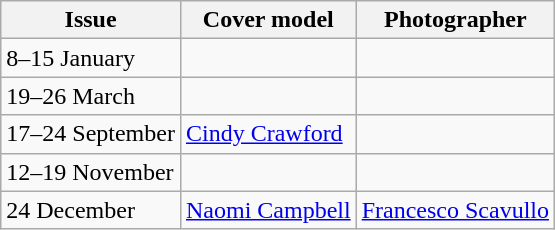<table class="sortable wikitable">
<tr>
<th>Issue</th>
<th>Cover model</th>
<th>Photographer</th>
</tr>
<tr>
<td>8–15 January</td>
<td></td>
<td></td>
</tr>
<tr>
<td>19–26 March</td>
<td></td>
<td></td>
</tr>
<tr>
<td>17–24 September</td>
<td><a href='#'>Cindy Crawford</a></td>
<td></td>
</tr>
<tr>
<td>12–19 November</td>
<td></td>
<td></td>
</tr>
<tr>
<td>24 December</td>
<td><a href='#'>Naomi Campbell</a></td>
<td><a href='#'>Francesco Scavullo</a></td>
</tr>
</table>
